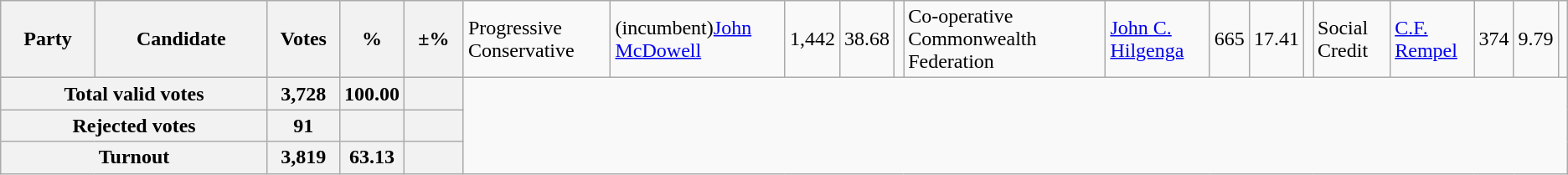<table class="wikitable">
<tr>
<th colspan=2 style="width: 130px">Party</th>
<th style="width: 130px">Candidate</th>
<th style="width: 50px">Votes</th>
<th style="width: 40px">%</th>
<th style="width: 40px">±%<br></th>
<td>Progressive Conservative</td>
<td>(incumbent)<a href='#'>John McDowell</a></td>
<td align="right">1,442</td>
<td align="right">38.68</td>
<td align="right"><br>
</td>
<td>Co-operative Commonwealth Federation</td>
<td><a href='#'>John C. Hilgenga</a></td>
<td align="right">665</td>
<td align="right">17.41</td>
<td align="right"><br></td>
<td>Social Credit</td>
<td><a href='#'>C.F. Rempel</a></td>
<td align="right">374</td>
<td align="right">9.79</td>
<td align="right"></td>
</tr>
<tr bgcolor="white">
<th align="right" colspan=3>Total valid votes</th>
<th align="right">3,728</th>
<th align="right">100.00</th>
<th align="right"></th>
</tr>
<tr bgcolor="white">
<th align="right" colspan=3>Rejected votes</th>
<th align="right">91</th>
<th align="right"></th>
<th align="right"></th>
</tr>
<tr bgcolor="white">
<th align="right" colspan=3>Turnout</th>
<th align="right">3,819</th>
<th align="right">63.13</th>
<th align="right"></th>
</tr>
</table>
